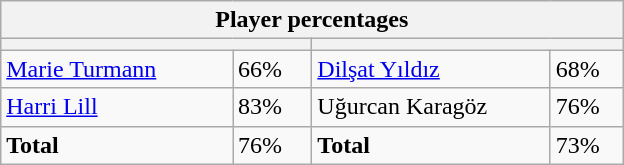<table class="wikitable">
<tr>
<th colspan=4 width=400>Player percentages</th>
</tr>
<tr>
<th colspan=2 width=200 style="white-space:nowrap;"></th>
<th colspan=2 width=200 style="white-space:nowrap;"></th>
</tr>
<tr>
<td><a href='#'>Marie Turmann</a></td>
<td>66%</td>
<td><a href='#'>Dilşat Yıldız</a></td>
<td>68%</td>
</tr>
<tr>
<td><a href='#'>Harri Lill</a></td>
<td>83%</td>
<td>Uğurcan Karagöz</td>
<td>76%</td>
</tr>
<tr>
<td><strong>Total</strong></td>
<td>76%</td>
<td><strong>Total</strong></td>
<td>73%</td>
</tr>
</table>
